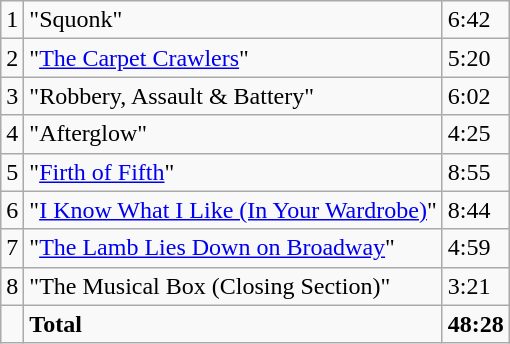<table class="wikitable">
<tr>
<td>1</td>
<td>"Squonk"</td>
<td>6:42</td>
</tr>
<tr>
<td>2</td>
<td>"<a href='#'>The Carpet Crawlers</a>"</td>
<td>5:20</td>
</tr>
<tr>
<td>3</td>
<td>"Robbery, Assault & Battery"</td>
<td>6:02</td>
</tr>
<tr>
<td>4</td>
<td>"Afterglow"</td>
<td>4:25</td>
</tr>
<tr>
<td>5</td>
<td>"<a href='#'>Firth of Fifth</a>"</td>
<td>8:55</td>
</tr>
<tr>
<td>6</td>
<td>"<a href='#'>I Know What I Like (In Your Wardrobe)</a>"</td>
<td>8:44</td>
</tr>
<tr>
<td>7</td>
<td>"<a href='#'>The Lamb Lies Down on Broadway</a>"</td>
<td>4:59</td>
</tr>
<tr>
<td>8</td>
<td>"The Musical Box (Closing Section)"</td>
<td>3:21</td>
</tr>
<tr>
<td></td>
<td><strong>Total</strong></td>
<td><strong>48:28</strong></td>
</tr>
</table>
